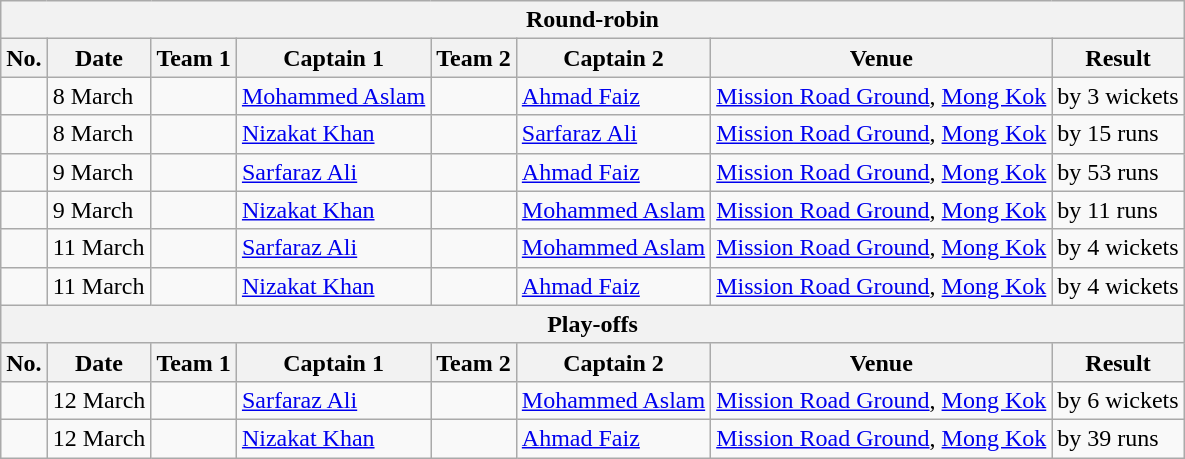<table class="wikitable">
<tr>
<th colspan="8">Round-robin</th>
</tr>
<tr>
<th>No.</th>
<th>Date</th>
<th>Team 1</th>
<th>Captain 1</th>
<th>Team 2</th>
<th>Captain 2</th>
<th>Venue</th>
<th>Result</th>
</tr>
<tr>
<td></td>
<td>8 March</td>
<td></td>
<td><a href='#'>Mohammed Aslam</a></td>
<td></td>
<td><a href='#'>Ahmad Faiz</a></td>
<td><a href='#'>Mission Road Ground</a>, <a href='#'>Mong Kok</a></td>
<td> by 3 wickets</td>
</tr>
<tr>
<td></td>
<td>8 March</td>
<td></td>
<td><a href='#'>Nizakat Khan</a></td>
<td></td>
<td><a href='#'>Sarfaraz Ali</a></td>
<td><a href='#'>Mission Road Ground</a>, <a href='#'>Mong Kok</a></td>
<td> by 15 runs</td>
</tr>
<tr>
<td></td>
<td>9 March</td>
<td></td>
<td><a href='#'>Sarfaraz Ali</a></td>
<td></td>
<td><a href='#'>Ahmad Faiz</a></td>
<td><a href='#'>Mission Road Ground</a>, <a href='#'>Mong Kok</a></td>
<td> by 53 runs</td>
</tr>
<tr>
<td></td>
<td>9 March</td>
<td></td>
<td><a href='#'>Nizakat Khan</a></td>
<td></td>
<td><a href='#'>Mohammed Aslam</a></td>
<td><a href='#'>Mission Road Ground</a>, <a href='#'>Mong Kok</a></td>
<td> by 11 runs</td>
</tr>
<tr>
<td></td>
<td>11 March</td>
<td></td>
<td><a href='#'>Sarfaraz Ali</a></td>
<td></td>
<td><a href='#'>Mohammed Aslam</a></td>
<td><a href='#'>Mission Road Ground</a>, <a href='#'>Mong Kok</a></td>
<td> by 4 wickets</td>
</tr>
<tr>
<td></td>
<td>11 March</td>
<td></td>
<td><a href='#'>Nizakat Khan</a></td>
<td></td>
<td><a href='#'>Ahmad Faiz</a></td>
<td><a href='#'>Mission Road Ground</a>, <a href='#'>Mong Kok</a></td>
<td> by 4 wickets</td>
</tr>
<tr>
<th colspan="8">Play-offs</th>
</tr>
<tr>
<th>No.</th>
<th>Date</th>
<th>Team 1</th>
<th>Captain 1</th>
<th>Team 2</th>
<th>Captain 2</th>
<th>Venue</th>
<th>Result</th>
</tr>
<tr>
<td></td>
<td>12 March</td>
<td></td>
<td><a href='#'>Sarfaraz Ali</a></td>
<td></td>
<td><a href='#'>Mohammed Aslam</a></td>
<td><a href='#'>Mission Road Ground</a>, <a href='#'>Mong Kok</a></td>
<td> by 6 wickets</td>
</tr>
<tr>
<td></td>
<td>12 March</td>
<td></td>
<td><a href='#'>Nizakat Khan</a></td>
<td></td>
<td><a href='#'>Ahmad Faiz</a></td>
<td><a href='#'>Mission Road Ground</a>, <a href='#'>Mong Kok</a></td>
<td> by 39 runs</td>
</tr>
</table>
